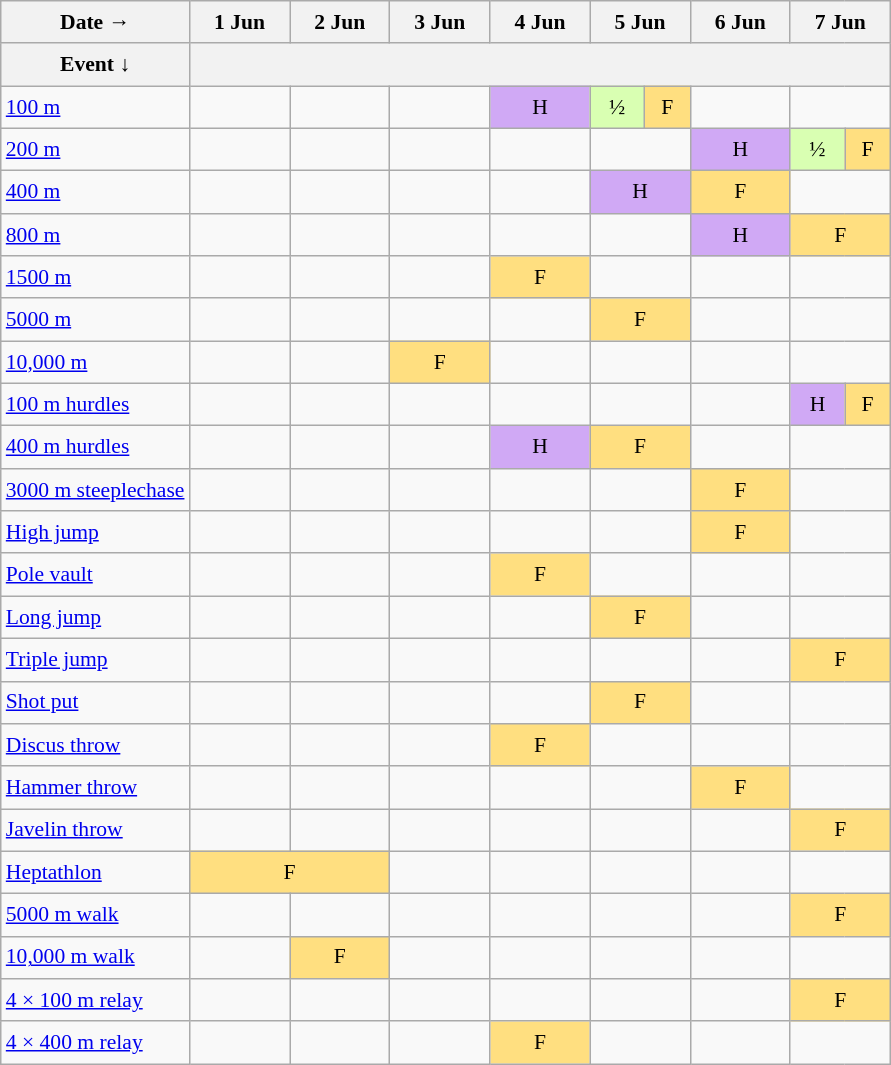<table class="wikitable mw-datatable" style="font-size:90%; line-height:1.5em;">
<tr align=center>
<th>Date →</th>
<th width=60px>1 Jun</th>
<th width=60px>2 Jun</th>
<th width=60px>3 Jun</th>
<th width=60px>4 Jun</th>
<th width=60px colspan=2>5 Jun</th>
<th width=60px>6 Jun</th>
<th width=60px colspan=2>7 Jun</th>
</tr>
<tr>
<th>Event ↓</th>
<th colspan=9></th>
</tr>
<tr align=center>
<td align=left><a href='#'>100 m</a></td>
<td></td>
<td></td>
<td></td>
<td bgcolor="#D0A9F5">H</td>
<td bgcolor="#D9FFB2">½</td>
<td bgcolor="#FFDF80">F</td>
<td></td>
<td colspan=2></td>
</tr>
<tr align=center>
<td align=left><a href='#'>200 m</a></td>
<td></td>
<td></td>
<td></td>
<td></td>
<td colspan=2></td>
<td bgcolor="#D0A9F5">H</td>
<td bgcolor="#D9FFB2">½</td>
<td bgcolor="#FFDF80">F</td>
</tr>
<tr align=center>
<td align=left><a href='#'>400 m</a></td>
<td></td>
<td></td>
<td></td>
<td></td>
<td bgcolor="#D0A9F5" colspan=2>H</td>
<td bgcolor="#FFDF80">F</td>
<td colspan=2></td>
</tr>
<tr align=center>
<td align=left><a href='#'>800 m</a></td>
<td></td>
<td></td>
<td></td>
<td></td>
<td colspan=2></td>
<td bgcolor="#D0A9F5">H</td>
<td bgcolor="#FFDF80" colspan=2>F</td>
</tr>
<tr align=center>
<td align=left><a href='#'>1500 m</a></td>
<td></td>
<td></td>
<td></td>
<td bgcolor="#FFDF80">F</td>
<td colspan=2></td>
<td></td>
<td colspan=2></td>
</tr>
<tr align=center>
<td align=left><a href='#'>5000 m</a></td>
<td></td>
<td></td>
<td></td>
<td></td>
<td bgcolor="#FFDF80" colspan=2>F</td>
<td></td>
<td colspan=2></td>
</tr>
<tr align=center>
<td align=left><a href='#'>10,000 m</a></td>
<td></td>
<td></td>
<td bgcolor="#FFDF80">F</td>
<td></td>
<td colspan=2></td>
<td></td>
<td colspan=2></td>
</tr>
<tr align=center>
<td align=left><a href='#'>100 m hurdles</a></td>
<td></td>
<td></td>
<td></td>
<td></td>
<td colspan=2></td>
<td></td>
<td bgcolor="#D0A9F5">H</td>
<td bgcolor="#FFDF80">F</td>
</tr>
<tr align=center>
<td align=left><a href='#'>400 m hurdles</a></td>
<td></td>
<td></td>
<td></td>
<td bgcolor="#D0A9F5">H</td>
<td bgcolor="#FFDF80" colspan=2>F</td>
<td></td>
<td colspan=2></td>
</tr>
<tr align=center>
<td align=left><a href='#'>3000 m steeplechase</a></td>
<td></td>
<td></td>
<td></td>
<td></td>
<td colspan=2></td>
<td bgcolor="#FFDF80">F</td>
<td colspan=2></td>
</tr>
<tr align=center>
<td align=left><a href='#'>High jump</a></td>
<td></td>
<td></td>
<td></td>
<td></td>
<td colspan=2></td>
<td bgcolor="#FFDF80">F</td>
<td colspan=2></td>
</tr>
<tr align=center>
<td align=left><a href='#'>Pole vault</a></td>
<td></td>
<td></td>
<td></td>
<td bgcolor="#FFDF80">F</td>
<td colspan=2></td>
<td></td>
<td colspan=2></td>
</tr>
<tr align=center>
<td align=left><a href='#'>Long jump</a></td>
<td></td>
<td></td>
<td></td>
<td></td>
<td bgcolor="#FFDF80" colspan=2>F</td>
<td></td>
<td colspan=2></td>
</tr>
<tr align=center>
<td align=left><a href='#'>Triple jump</a></td>
<td></td>
<td></td>
<td></td>
<td></td>
<td colspan=2></td>
<td></td>
<td bgcolor="#FFDF80" colspan=2>F</td>
</tr>
<tr align=center>
<td align=left><a href='#'>Shot put</a></td>
<td></td>
<td></td>
<td></td>
<td></td>
<td bgcolor="#FFDF80" colspan=2>F</td>
<td></td>
<td colspan=2></td>
</tr>
<tr align=center>
<td align=left><a href='#'>Discus throw</a></td>
<td></td>
<td></td>
<td></td>
<td bgcolor="#FFDF80">F</td>
<td colspan=2></td>
<td></td>
<td colspan=2></td>
</tr>
<tr align=center>
<td align=left><a href='#'>Hammer throw</a></td>
<td></td>
<td></td>
<td></td>
<td></td>
<td colspan=2></td>
<td bgcolor="#FFDF80">F</td>
<td colspan=2></td>
</tr>
<tr align=center>
<td align=left><a href='#'>Javelin throw</a></td>
<td></td>
<td></td>
<td></td>
<td></td>
<td colspan=2></td>
<td></td>
<td bgcolor="#FFDF80" colspan=2>F</td>
</tr>
<tr align=center>
<td align=left><a href='#'>Heptathlon</a></td>
<td bgcolor="#FFDF80" colspan=2>F</td>
<td></td>
<td></td>
<td colspan=2></td>
<td></td>
<td colspan=2></td>
</tr>
<tr align=center>
<td align=left><a href='#'>5000 m walk</a></td>
<td></td>
<td></td>
<td></td>
<td></td>
<td colspan=2></td>
<td></td>
<td bgcolor="#FFDF80" colspan=2>F</td>
</tr>
<tr align=center>
<td align=left><a href='#'>10,000 m walk</a></td>
<td></td>
<td bgcolor="#FFDF80">F</td>
<td></td>
<td></td>
<td colspan=2></td>
<td></td>
<td colspan=2></td>
</tr>
<tr align=center>
<td align=left><a href='#'>4 × 100 m relay</a></td>
<td></td>
<td></td>
<td></td>
<td></td>
<td colspan=2></td>
<td></td>
<td bgcolor="#FFDF80" colspan=2>F</td>
</tr>
<tr align=center>
<td align=left><a href='#'>4 × 400 m relay</a></td>
<td></td>
<td></td>
<td></td>
<td bgcolor="#FFDF80">F</td>
<td colspan=2></td>
<td></td>
<td colspan=2></td>
</tr>
</table>
